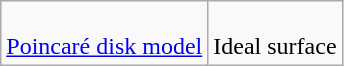<table class=wikitable>
<tr>
<td><br><a href='#'>Poincaré disk model</a></td>
<td><br>Ideal surface</td>
</tr>
</table>
